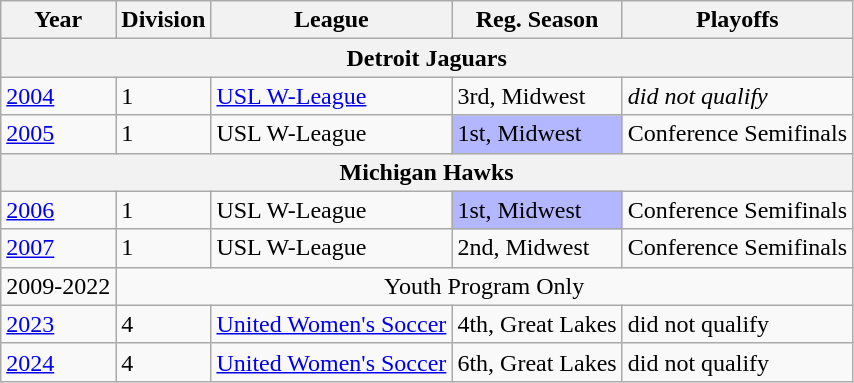<table class="wikitable">
<tr>
<th>Year</th>
<th>Division</th>
<th>League</th>
<th>Reg. Season</th>
<th>Playoffs</th>
</tr>
<tr>
<th colspan=5 style=text-algin=center>Detroit Jaguars</th>
</tr>
<tr>
<td><a href='#'>2004</a></td>
<td>1</td>
<td><a href='#'>USL W-League</a></td>
<td>3rd, Midwest</td>
<td><em>did not qualify</td>
</tr>
<tr>
<td><a href='#'>2005</a></td>
<td>1</td>
<td>USL W-League</td>
<td bgcolor="B3B7FF">1st, Midwest</td>
<td>Conference Semifinals</td>
</tr>
<tr>
<th colspan=5 style=text-algin=center>Michigan Hawks</th>
</tr>
<tr>
<td><a href='#'>2006</a></td>
<td>1</td>
<td>USL W-League</td>
<td bgcolor="B3B7FF">1st, Midwest</td>
<td>Conference Semifinals</td>
</tr>
<tr>
<td><a href='#'>2007</a></td>
<td>1</td>
<td>USL W-League</td>
<td>2nd, Midwest</td>
<td>Conference Semifinals</td>
</tr>
<tr>
<td>2009-2022</td>
<td colspan=4 style=text-align:center>Youth Program Only</td>
</tr>
<tr>
<td><a href='#'>2023</a></td>
<td>4</td>
<td><a href='#'>United Women's Soccer</a></td>
<td>4th, Great Lakes</td>
<td></em>did not qualify<em></td>
</tr>
<tr>
<td><a href='#'>2024</a></td>
<td>4</td>
<td><a href='#'>United Women's Soccer</a></td>
<td>6th, Great Lakes</td>
<td></em>did not qualify<em></td>
</tr>
</table>
